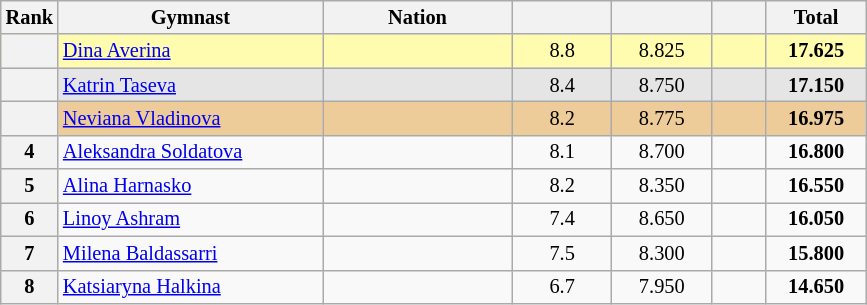<table class="wikitable sortable" style="text-align:center; font-size:85%">
<tr>
<th scope="col" style="width:20px;">Rank</th>
<th ! scope="col" style="width:170px;">Gymnast</th>
<th ! scope="col" style="width:120px;">Nation</th>
<th ! scope="col" style="width:60px;"></th>
<th ! scope="col" style="width:60px;"></th>
<th ! scope="col" style="width:30px;"></th>
<th ! scope="col" style="width:60px;">Total</th>
</tr>
<tr bgcolor=fffcaf>
<th scope=row></th>
<td align=left><a href='#'>Dina Averina</a></td>
<td style="text-align:left;"></td>
<td>8.8</td>
<td>8.825</td>
<td></td>
<td><strong>17.625</strong></td>
</tr>
<tr bgcolor=e5e5e5>
<th scope=row></th>
<td align=left><a href='#'>Katrin Taseva</a></td>
<td style="text-align:left;"></td>
<td>8.4</td>
<td>8.750</td>
<td></td>
<td><strong>17.150</strong></td>
</tr>
<tr bgcolor=eecc99>
<th scope=row></th>
<td align=left><a href='#'>Neviana Vladinova</a></td>
<td style="text-align:left;"></td>
<td>8.2</td>
<td>8.775</td>
<td></td>
<td><strong>16.975</strong></td>
</tr>
<tr>
<th scope=row>4</th>
<td align=left><a href='#'>Aleksandra Soldatova</a></td>
<td style="text-align:left;"></td>
<td>8.1</td>
<td>8.700</td>
<td></td>
<td><strong>16.800</strong></td>
</tr>
<tr>
<th scope=row>5</th>
<td align=left><a href='#'>Alina Harnasko</a></td>
<td style="text-align:left;"></td>
<td>8.2</td>
<td>8.350</td>
<td></td>
<td><strong>16.550</strong></td>
</tr>
<tr>
<th scope=row>6</th>
<td align=left><a href='#'>Linoy Ashram</a></td>
<td style="text-align:left;"></td>
<td>7.4</td>
<td>8.650</td>
<td></td>
<td><strong>16.050</strong></td>
</tr>
<tr>
<th scope=row>7</th>
<td align=left><a href='#'>Milena Baldassarri</a></td>
<td style="text-align:left;"></td>
<td>7.5</td>
<td>8.300</td>
<td></td>
<td><strong>15.800</strong></td>
</tr>
<tr>
<th scope=row>8</th>
<td align=left><a href='#'>Katsiaryna Halkina</a></td>
<td style="text-align:left;"></td>
<td>6.7</td>
<td>7.950</td>
<td></td>
<td><strong>14.650</strong></td>
</tr>
</table>
